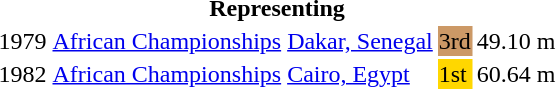<table>
<tr>
<th colspan="6">Representing </th>
</tr>
<tr>
<td>1979</td>
<td><a href='#'>African Championships</a></td>
<td><a href='#'>Dakar, Senegal</a></td>
<td bgcolor="cc9966">3rd</td>
<td>49.10 m</td>
</tr>
<tr>
<td>1982</td>
<td><a href='#'>African Championships</a></td>
<td><a href='#'>Cairo, Egypt</a></td>
<td bgcolor=gold>1st</td>
<td>60.64 m</td>
</tr>
</table>
